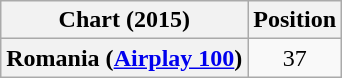<table class="wikitable plainrowheaders">
<tr>
<th>Chart (2015)</th>
<th>Position</th>
</tr>
<tr>
<th scope="row">Romania (<a href='#'>Airplay 100</a>)</th>
<td style="text-align:center;">37</td>
</tr>
</table>
